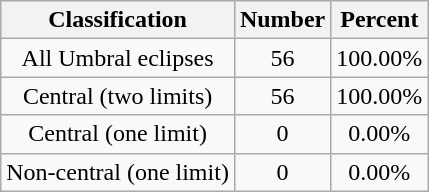<table class="wikitable sortable">
<tr align=center>
<th>Classification</th>
<th>Number</th>
<th>Percent</th>
</tr>
<tr align=center>
<td>All Umbral eclipses</td>
<td>56</td>
<td>100.00%</td>
</tr>
<tr align=center>
<td>Central (two limits)</td>
<td>56</td>
<td>100.00%</td>
</tr>
<tr align=center>
<td>Central (one limit)</td>
<td>0</td>
<td>0.00%</td>
</tr>
<tr align=center>
<td>Non-central (one limit)</td>
<td>0</td>
<td>0.00%</td>
</tr>
</table>
